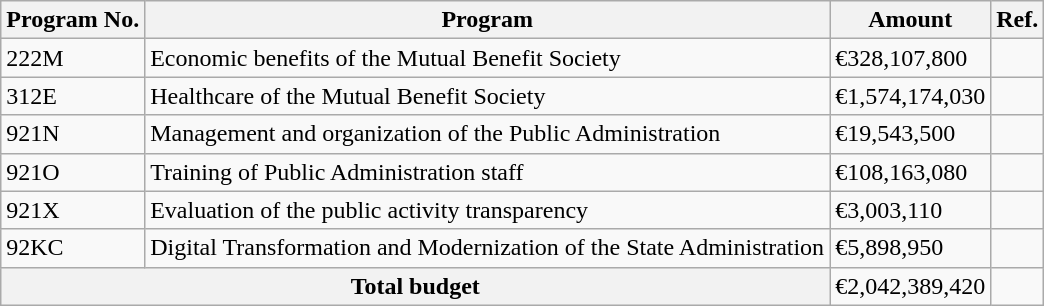<table class="wikitable">
<tr>
<th>Program No.</th>
<th>Program</th>
<th>Amount</th>
<th>Ref.</th>
</tr>
<tr>
<td>222M</td>
<td>Economic benefits of the Mutual Benefit Society<br></td>
<td>€328,107,800</td>
<td></td>
</tr>
<tr>
<td>312E</td>
<td>Healthcare of the Mutual Benefit Society<br></td>
<td>€1,574,174,030</td>
<td></td>
</tr>
<tr>
<td>921N</td>
<td>Management and organization of the Public Administration</td>
<td>€19,543,500</td>
<td></td>
</tr>
<tr>
<td>921O</td>
<td>Training of Public Administration staff<br></td>
<td>€108,163,080</td>
<td></td>
</tr>
<tr>
<td>921X</td>
<td>Evaluation of the public activity transparency<br></td>
<td>€3,003,110</td>
<td></td>
</tr>
<tr>
<td>92KC</td>
<td>Digital Transformation and Modernization of the State Administration</td>
<td>€5,898,950</td>
<td></td>
</tr>
<tr>
<th colspan="2">Total budget</th>
<td>€2,042,389,420</td>
</tr>
</table>
